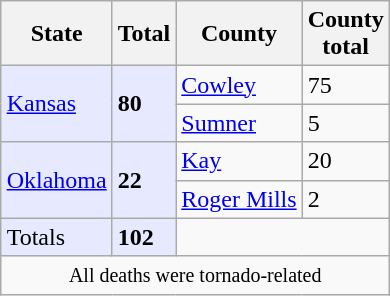<table class="wikitable" style="margin:0 0 0.5em 1em;float:right;">
<tr>
<th><strong>State</strong></th>
<th><strong>Total</strong></th>
<th><strong>County</strong></th>
<th><strong>County<br>total</strong></th>
</tr>
<tr>
<td rowspan=2 bgcolor="#e6e9ff"><a href='#'>Kansas</a></td>
<td rowspan=2 bgcolor="#e6e9ff"><strong>80</strong></td>
<td><a href='#'>Cowley</a></td>
<td>75</td>
</tr>
<tr>
<td><a href='#'>Sumner</a></td>
<td>5</td>
</tr>
<tr>
<td rowspan=2 bgcolor="#e6e9ff"><a href='#'>Oklahoma</a></td>
<td rowspan=2 bgcolor="#e6e9ff"><strong>22</strong></td>
<td><a href='#'>Kay</a></td>
<td>20</td>
</tr>
<tr>
<td><a href='#'>Roger Mills</a></td>
<td>2</td>
</tr>
<tr>
<td bgcolor="#e6e9ff">Totals</td>
<td bgcolor="#e6e9ff"><strong>102</strong></td>
<td colspan=2></td>
</tr>
<tr>
<td colspan=4 align=center><small>All deaths were tornado-related</small></td>
</tr>
</table>
